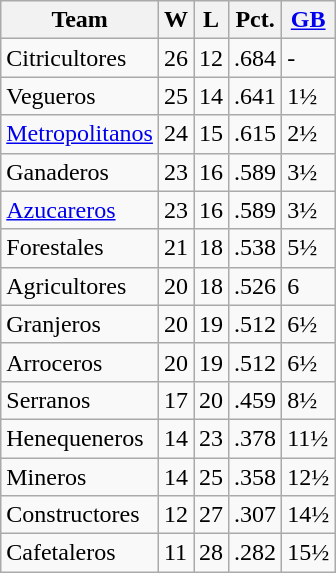<table class="wikitable">
<tr>
<th>Team</th>
<th>W</th>
<th>L</th>
<th>Pct.</th>
<th><a href='#'>GB</a></th>
</tr>
<tr>
<td>Citricultores</td>
<td>26</td>
<td>12</td>
<td>.684</td>
<td>-</td>
</tr>
<tr>
<td>Vegueros</td>
<td>25</td>
<td>14</td>
<td>.641</td>
<td>1½</td>
</tr>
<tr>
<td><a href='#'>Metropolitanos</a></td>
<td>24</td>
<td>15</td>
<td>.615</td>
<td>2½</td>
</tr>
<tr>
<td>Ganaderos</td>
<td>23</td>
<td>16</td>
<td>.589</td>
<td>3½</td>
</tr>
<tr>
<td><a href='#'>Azucareros</a></td>
<td>23</td>
<td>16</td>
<td>.589</td>
<td>3½</td>
</tr>
<tr>
<td>Forestales</td>
<td>21</td>
<td>18</td>
<td>.538</td>
<td>5½</td>
</tr>
<tr>
<td>Agricultores</td>
<td>20</td>
<td>18</td>
<td>.526</td>
<td>6</td>
</tr>
<tr>
<td>Granjeros</td>
<td>20</td>
<td>19</td>
<td>.512</td>
<td>6½</td>
</tr>
<tr>
<td>Arroceros</td>
<td>20</td>
<td>19</td>
<td>.512</td>
<td>6½</td>
</tr>
<tr>
<td>Serranos</td>
<td>17</td>
<td>20</td>
<td>.459</td>
<td>8½</td>
</tr>
<tr>
<td>Henequeneros</td>
<td>14</td>
<td>23</td>
<td>.378</td>
<td>11½</td>
</tr>
<tr>
<td>Mineros</td>
<td>14</td>
<td>25</td>
<td>.358</td>
<td>12½</td>
</tr>
<tr>
<td>Constructores</td>
<td>12</td>
<td>27</td>
<td>.307</td>
<td>14½</td>
</tr>
<tr>
<td>Cafetaleros</td>
<td>11</td>
<td>28</td>
<td>.282</td>
<td>15½</td>
</tr>
</table>
